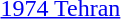<table>
<tr>
<td><a href='#'>1974 Tehran</a></td>
<td></td>
<td></td>
<td></td>
</tr>
</table>
